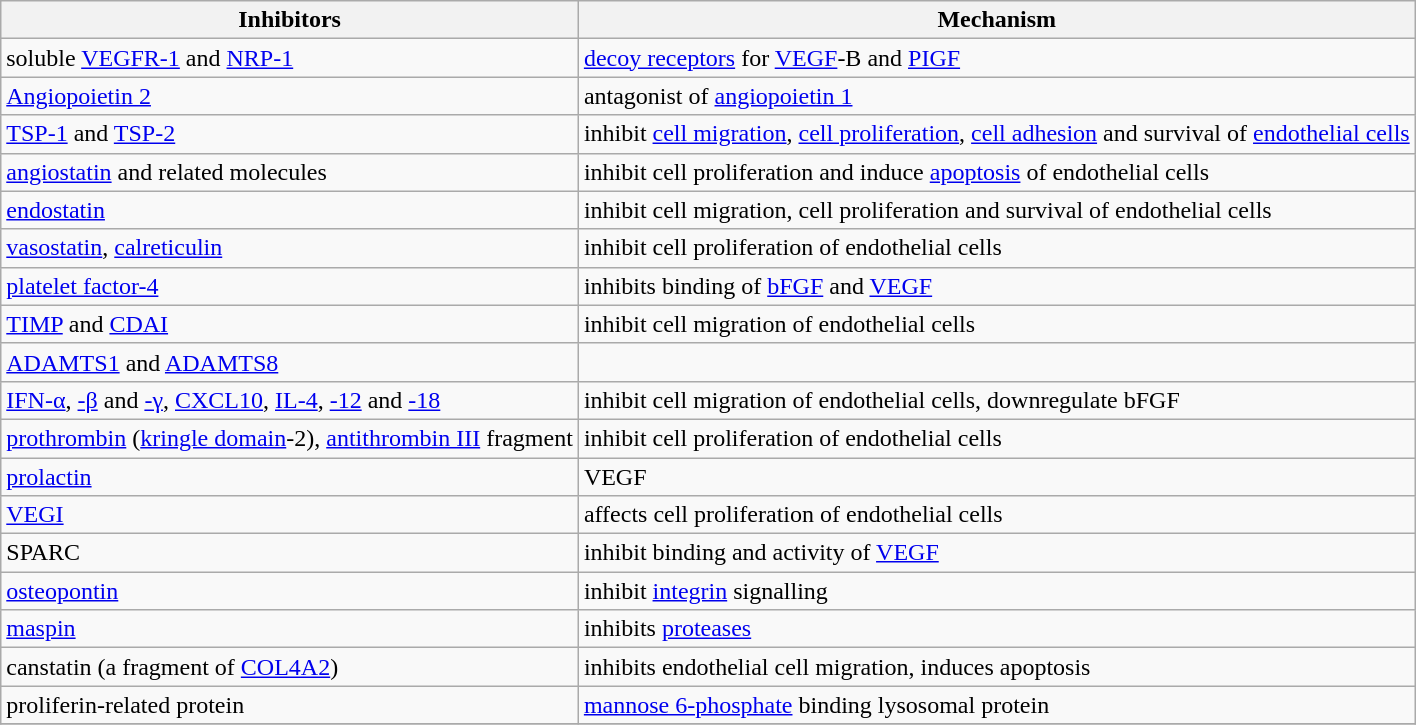<table class="wikitable">
<tr>
<th>Inhibitors</th>
<th>Mechanism</th>
</tr>
<tr>
<td>soluble <a href='#'>VEGFR-1</a> and <a href='#'>NRP-1</a></td>
<td><a href='#'>decoy receptors</a> for <a href='#'>VEGF</a>-B and <a href='#'>PIGF</a></td>
</tr>
<tr>
<td><a href='#'>Angiopoietin 2</a></td>
<td>antagonist of <a href='#'>angiopoietin 1</a></td>
</tr>
<tr>
<td><a href='#'>TSP-1</a> and <a href='#'>TSP-2</a></td>
<td>inhibit <a href='#'>cell migration</a>, <a href='#'>cell proliferation</a>, <a href='#'>cell adhesion</a> and survival of <a href='#'>endothelial cells</a></td>
</tr>
<tr>
<td><a href='#'>angiostatin</a> and related molecules</td>
<td>inhibit cell proliferation and induce <a href='#'>apoptosis</a> of endothelial cells</td>
</tr>
<tr>
<td><a href='#'>endostatin</a></td>
<td>inhibit cell migration, cell proliferation and survival of endothelial cells</td>
</tr>
<tr>
<td><a href='#'>vasostatin</a>, <a href='#'>calreticulin</a></td>
<td>inhibit cell proliferation of endothelial cells</td>
</tr>
<tr>
<td><a href='#'>platelet factor-4</a></td>
<td>inhibits binding of <a href='#'>bFGF</a> and <a href='#'>VEGF</a></td>
</tr>
<tr>
<td><a href='#'>TIMP</a> and <a href='#'>CDAI</a></td>
<td>inhibit cell migration of endothelial cells</td>
</tr>
<tr>
<td><a href='#'>ADAMTS1</a> and <a href='#'>ADAMTS8</a> </td>
<td></td>
</tr>
<tr>
<td><a href='#'>IFN-α</a>, <a href='#'>-β</a> and <a href='#'>-γ</a>, <a href='#'>CXCL10</a>, <a href='#'>IL-4</a>, <a href='#'>-12</a> and <a href='#'>-18</a></td>
<td>inhibit cell migration of endothelial cells, downregulate bFGF</td>
</tr>
<tr>
<td><a href='#'>prothrombin</a> (<a href='#'>kringle domain</a>-2), <a href='#'>antithrombin III</a> fragment</td>
<td>inhibit cell proliferation of endothelial cells</td>
</tr>
<tr>
<td><a href='#'>prolactin</a></td>
<td inhibit bFGF and Vascular endothelial growth factor>VEGF</td>
</tr>
<tr>
<td><a href='#'>VEGI</a></td>
<td>affects cell proliferation of endothelial cells</td>
</tr>
<tr>
<td>SPARC</td>
<td>inhibit binding and activity of <a href='#'>VEGF</a></td>
</tr>
<tr>
<td><a href='#'>osteopontin</a></td>
<td>inhibit <a href='#'>integrin</a> signalling</td>
</tr>
<tr>
<td><a href='#'>maspin</a></td>
<td>inhibits <a href='#'>proteases</a></td>
</tr>
<tr>
<td>canstatin (a fragment of <a href='#'>COL4A2</a>)</td>
<td>inhibits endothelial cell migration, induces apoptosis</td>
</tr>
<tr>
<td>proliferin-related protein</td>
<td><a href='#'>mannose 6-phosphate</a> binding lysosomal protein</td>
</tr>
<tr>
</tr>
</table>
